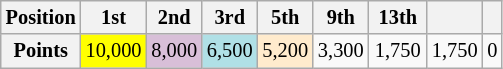<table class="wikitable" style="font-size:85%; text-align:center">
<tr>
<th>Position</th>
<th bgcolor="yellow"> 1st </th>
<th bgcolor="thistle"> 2nd </th>
<th bgcolor="#B0E0E6"> 3rd </th>
<th bgcolor="ffebcd"> 5th </th>
<th> 9th </th>
<th> 13th </th>
<th>  </th>
<th>  </th>
</tr>
<tr>
<th>Points</th>
<td bgcolor="yellow">10,000</td>
<td bgcolor="thistle">8,000</td>
<td bgcolor="#B0E0E6">6,500</td>
<td bgcolor="ffebcd">5,200</td>
<td>3,300</td>
<td>1,750</td>
<td>1,750</td>
<td>0</td>
</tr>
</table>
